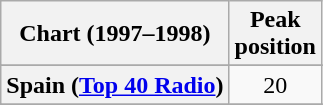<table class="wikitable sortable plainrowheaders" style="text-align:center">
<tr>
<th scope="col">Chart (1997–1998)</th>
<th scope="col">Peak<br>position</th>
</tr>
<tr>
</tr>
<tr>
<th scope="row">Spain (<a href='#'>Top 40 Radio</a>)</th>
<td>20</td>
</tr>
<tr>
</tr>
<tr>
</tr>
<tr>
</tr>
</table>
